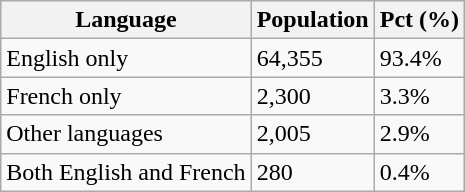<table class="wikitable">
<tr>
<th>Language</th>
<th>Population</th>
<th>Pct (%)</th>
</tr>
<tr>
<td>English only</td>
<td>64,355</td>
<td>93.4%</td>
</tr>
<tr>
<td>French only</td>
<td>2,300</td>
<td>3.3%</td>
</tr>
<tr>
<td>Other languages</td>
<td>2,005</td>
<td>2.9%</td>
</tr>
<tr>
<td>Both English and French</td>
<td>280</td>
<td>0.4%</td>
</tr>
</table>
